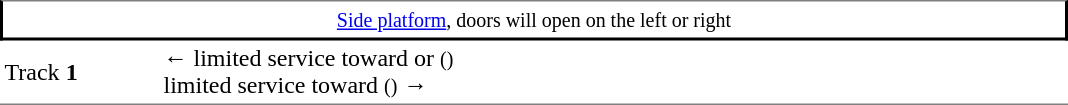<table cellpadding="3" cellspacing="0" border="0">
<tr>
<td colspan="2" style="border-top:solid 1px gray;border-bottom:solid 2px black;border-right:solid 2px black;border-left:solid 2px black;text-align:center;"><small><a href='#'>Side platform</a>, doors will open on the left or right</small> </td>
</tr>
<tr>
<td width="100" style="border-bottom:solid 1px gray;">Track <strong>1</strong></td>
<td width="600" style="border-bottom:solid 1px gray;">←  limited service toward  or  <small>()</small><br>  limited service toward  <small>()</small> →</td>
</tr>
</table>
